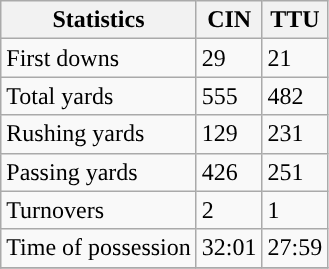<table class="wikitable" style="float: left;">
<tr>
<th>Statistics</th>
<th>CIN</th>
<th>TTU</th>
</tr>
<tr>
<td>First downs</td>
<td>29</td>
<td>21</td>
</tr>
<tr>
<td>Total yards</td>
<td>555</td>
<td>482</td>
</tr>
<tr>
<td>Rushing yards</td>
<td>129</td>
<td>231</td>
</tr>
<tr>
<td>Passing yards</td>
<td>426</td>
<td>251</td>
</tr>
<tr>
<td>Turnovers</td>
<td>2</td>
<td>1</td>
</tr>
<tr>
<td>Time of possession</td>
<td>32:01</td>
<td>27:59</td>
</tr>
<tr>
</tr>
</table>
